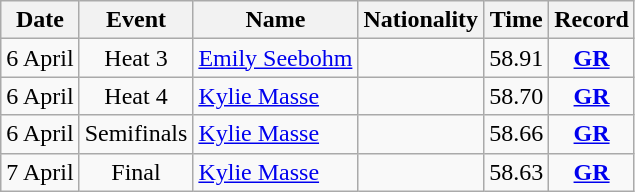<table class=wikitable style=text-align:center>
<tr>
<th>Date</th>
<th>Event</th>
<th>Name</th>
<th>Nationality</th>
<th>Time</th>
<th>Record</th>
</tr>
<tr>
<td>6 April</td>
<td>Heat 3</td>
<td align=left><a href='#'>Emily Seebohm</a></td>
<td align=left></td>
<td>58.91</td>
<td><strong><a href='#'>GR</a></strong></td>
</tr>
<tr>
<td>6 April</td>
<td>Heat 4</td>
<td align=left><a href='#'>Kylie Masse</a></td>
<td align=left></td>
<td>58.70</td>
<td><strong><a href='#'>GR</a></strong></td>
</tr>
<tr>
<td>6 April</td>
<td>Semifinals</td>
<td align=left><a href='#'>Kylie Masse</a></td>
<td align=left></td>
<td>58.66</td>
<td><strong><a href='#'>GR</a></strong></td>
</tr>
<tr>
<td>7 April</td>
<td>Final</td>
<td align=left><a href='#'>Kylie Masse</a></td>
<td align=left></td>
<td>58.63</td>
<td><strong><a href='#'>GR</a></strong></td>
</tr>
</table>
